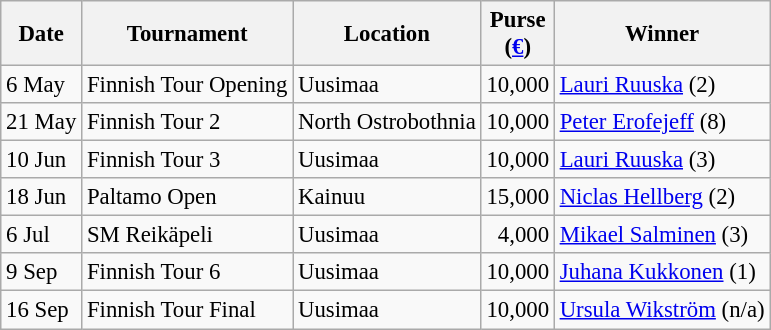<table class="wikitable" style="font-size:95%;">
<tr>
<th>Date</th>
<th>Tournament</th>
<th>Location</th>
<th>Purse<br>(<a href='#'>€</a>)</th>
<th>Winner</th>
</tr>
<tr>
<td>6 May</td>
<td>Finnish Tour Opening</td>
<td>Uusimaa</td>
<td align=right>10,000</td>
<td> <a href='#'>Lauri Ruuska</a> (2)</td>
</tr>
<tr>
<td>21 May</td>
<td>Finnish Tour 2</td>
<td>North Ostrobothnia</td>
<td align=right>10,000</td>
<td> <a href='#'>Peter Erofejeff</a> (8)</td>
</tr>
<tr>
<td>10 Jun</td>
<td>Finnish Tour 3</td>
<td>Uusimaa</td>
<td align=right>10,000</td>
<td> <a href='#'>Lauri Ruuska</a> (3)</td>
</tr>
<tr>
<td>18 Jun</td>
<td>Paltamo Open</td>
<td>Kainuu</td>
<td align=right>15,000</td>
<td> <a href='#'>Niclas Hellberg</a> (2)</td>
</tr>
<tr>
<td>6 Jul</td>
<td>SM Reikäpeli</td>
<td>Uusimaa</td>
<td align=right>4,000</td>
<td> <a href='#'>Mikael Salminen</a> (3)</td>
</tr>
<tr>
<td>9 Sep</td>
<td>Finnish Tour 6</td>
<td>Uusimaa</td>
<td align=right>10,000</td>
<td> <a href='#'>Juhana Kukkonen</a> (1)</td>
</tr>
<tr>
<td>16 Sep</td>
<td>Finnish Tour Final</td>
<td>Uusimaa</td>
<td align=right>10,000</td>
<td> <a href='#'>Ursula Wikström</a> (n/a)</td>
</tr>
</table>
